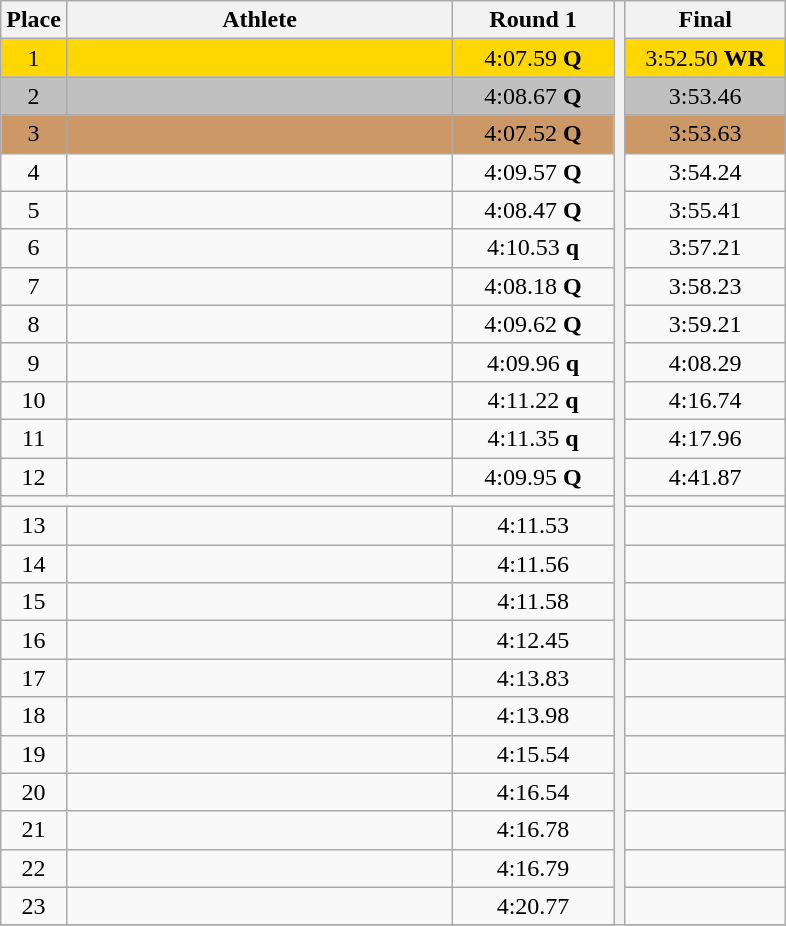<table class="wikitable" style="text-align:center">
<tr>
<th>Place</th>
<th width=250>Athlete</th>
<th width=100>Round 1</th>
<th rowspan=31></th>
<th width=100>Final</th>
</tr>
<tr bgcolor=gold>
<td>1</td>
<td align=left></td>
<td>4:07.59 <strong>Q</strong></td>
<td>3:52.50 <strong>WR</strong></td>
</tr>
<tr bgcolor=silver>
<td>2</td>
<td align=left></td>
<td>4:08.67 <strong>Q</strong></td>
<td>3:53.46</td>
</tr>
<tr bgcolor=cc9966>
<td>3</td>
<td align=left></td>
<td>4:07.52 <strong>Q</strong></td>
<td>3:53.63</td>
</tr>
<tr>
<td>4</td>
<td align=left></td>
<td>4:09.57 <strong>Q</strong></td>
<td>3:54.24</td>
</tr>
<tr>
<td>5</td>
<td align=left></td>
<td>4:08.47 <strong>Q</strong></td>
<td>3:55.41</td>
</tr>
<tr>
<td>6</td>
<td align=left></td>
<td>4:10.53 <strong>q</strong></td>
<td>3:57.21</td>
</tr>
<tr>
<td>7</td>
<td align=left></td>
<td>4:08.18 <strong>Q</strong></td>
<td>3:58.23</td>
</tr>
<tr>
<td>8</td>
<td align=left></td>
<td>4:09.62 <strong>Q</strong></td>
<td>3:59.21</td>
</tr>
<tr>
<td>9</td>
<td align=left></td>
<td>4:09.96 <strong>q</strong></td>
<td>4:08.29</td>
</tr>
<tr>
<td>10</td>
<td align=left></td>
<td>4:11.22 <strong>q</strong></td>
<td>4:16.74</td>
</tr>
<tr>
<td>11</td>
<td align=left></td>
<td>4:11.35 <strong>q</strong></td>
<td>4:17.96</td>
</tr>
<tr>
<td>12</td>
<td align=left></td>
<td>4:09.95 <strong>Q</strong></td>
<td>4:41.87</td>
</tr>
<tr>
<td colspan=10></td>
</tr>
<tr>
<td>13</td>
<td align=left></td>
<td>4:11.53</td>
<td></td>
</tr>
<tr>
<td>14</td>
<td align=left></td>
<td>4:11.56</td>
<td></td>
</tr>
<tr>
<td>15</td>
<td align=left></td>
<td>4:11.58</td>
<td></td>
</tr>
<tr>
<td>16</td>
<td align=left></td>
<td>4:12.45</td>
<td></td>
</tr>
<tr>
<td>17</td>
<td align=left></td>
<td>4:13.83</td>
<td></td>
</tr>
<tr>
<td>18</td>
<td align=left></td>
<td>4:13.98</td>
<td></td>
</tr>
<tr>
<td>19</td>
<td align=left></td>
<td>4:15.54</td>
<td></td>
</tr>
<tr>
<td>20</td>
<td align=left></td>
<td>4:16.54</td>
<td></td>
</tr>
<tr>
<td>21</td>
<td align=left></td>
<td>4:16.78</td>
<td></td>
</tr>
<tr>
<td>22</td>
<td align=left></td>
<td>4:16.79</td>
<td></td>
</tr>
<tr>
<td>23</td>
<td align=left></td>
<td>4:20.77</td>
<td></td>
</tr>
<tr>
</tr>
</table>
